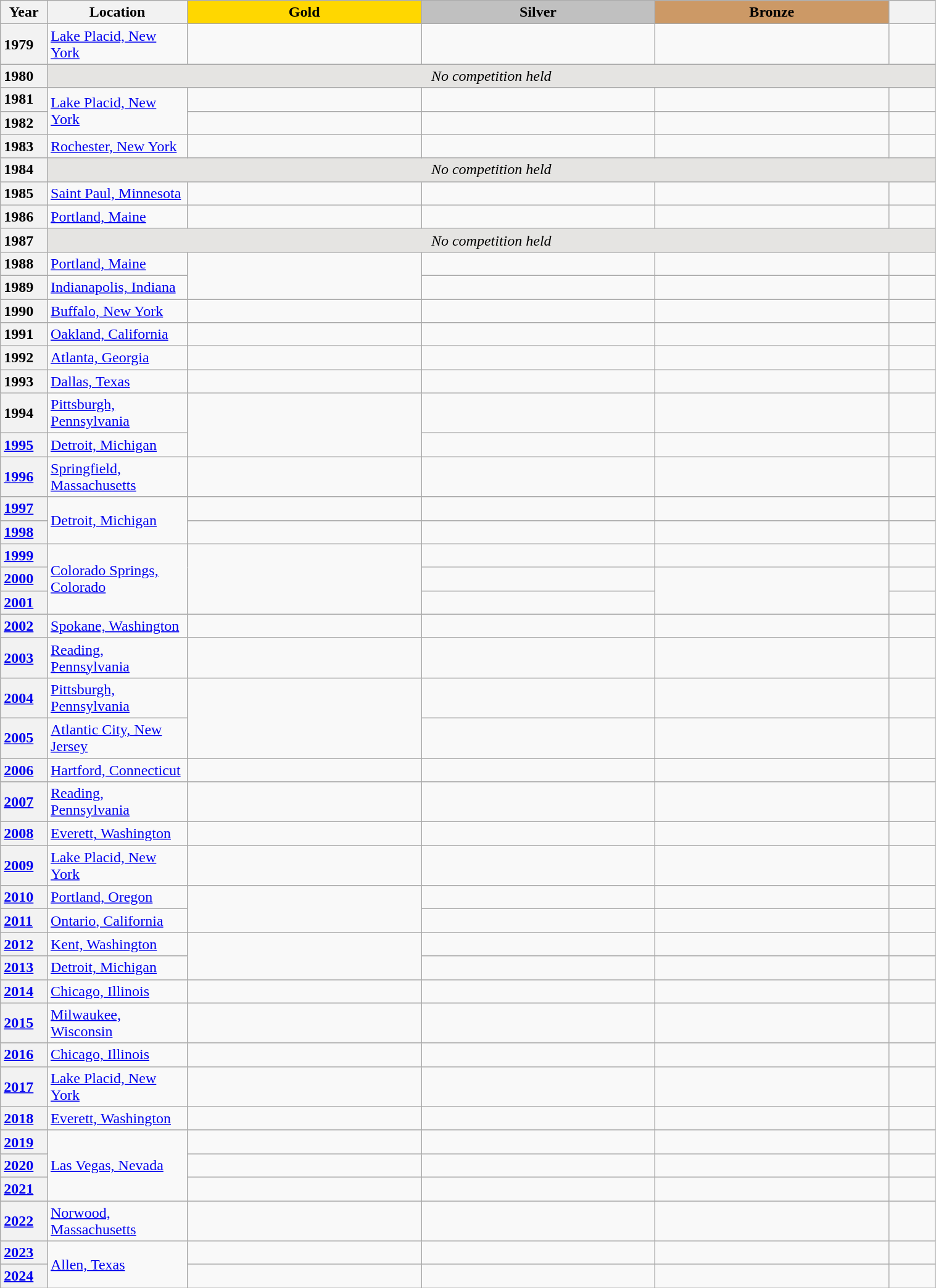<table class="wikitable unsortable" style="text-align:left; width:80%">
<tr>
<th scope="col" style="text-align:center; width:5%">Year</th>
<th scope="col" style="text-align:center; width:15%">Location</th>
<th scope="col" style="text-align:center; width:25%; background:gold">Gold</th>
<th scope="col" style="text-align:center; width:25%; background:silver">Silver</th>
<th scope="col" style="text-align:center; width:25%; background:#c96">Bronze</th>
<th scope="col" style="text-align:center; width:5%"></th>
</tr>
<tr>
<th scope="row" style="text-align:left">1979</th>
<td><a href='#'>Lake Placid, New York</a></td>
<td></td>
<td></td>
<td></td>
<td></td>
</tr>
<tr>
<th scope="row" style="text-align:left">1980</th>
<td colspan="5" bgcolor="e5e4e2" align="center"><em>No competition held</em></td>
</tr>
<tr>
<th scope="row" style="text-align:left">1981</th>
<td rowspan="2"><a href='#'>Lake Placid, New York</a></td>
<td></td>
<td></td>
<td></td>
<td></td>
</tr>
<tr>
<th scope="row" style="text-align:left">1982</th>
<td></td>
<td></td>
<td></td>
<td></td>
</tr>
<tr>
<th scope="row" style="text-align:left">1983</th>
<td><a href='#'>Rochester, New York</a></td>
<td></td>
<td></td>
<td></td>
<td></td>
</tr>
<tr>
<th scope="row" style="text-align:left">1984</th>
<td colspan="5" bgcolor="e5e4e2" align="center"><em>No competition held</em></td>
</tr>
<tr>
<th scope="row" style="text-align:left">1985</th>
<td><a href='#'>Saint Paul, Minnesota</a></td>
<td></td>
<td></td>
<td></td>
<td></td>
</tr>
<tr>
<th scope="row" style="text-align:left">1986</th>
<td><a href='#'>Portland, Maine</a></td>
<td></td>
<td></td>
<td></td>
<td></td>
</tr>
<tr>
<th scope="row" style="text-align:left">1987</th>
<td colspan="5" bgcolor="e5e4e2" align="center"><em>No competition held</em></td>
</tr>
<tr>
<th scope="row" style="text-align:left">1988</th>
<td><a href='#'>Portland, Maine</a></td>
<td rowspan="2"></td>
<td></td>
<td></td>
<td></td>
</tr>
<tr>
<th scope="row" style="text-align:left">1989</th>
<td><a href='#'>Indianapolis, Indiana</a></td>
<td></td>
<td></td>
<td></td>
</tr>
<tr>
<th scope="row" style="text-align:left">1990</th>
<td><a href='#'>Buffalo, New York</a></td>
<td></td>
<td></td>
<td></td>
<td></td>
</tr>
<tr>
<th scope="row" style="text-align:left">1991</th>
<td><a href='#'>Oakland, California</a></td>
<td></td>
<td></td>
<td></td>
<td></td>
</tr>
<tr>
<th scope="row" style="text-align:left">1992</th>
<td><a href='#'>Atlanta, Georgia</a></td>
<td></td>
<td></td>
<td></td>
<td></td>
</tr>
<tr>
<th scope="row" style="text-align:left">1993</th>
<td><a href='#'>Dallas, Texas</a></td>
<td></td>
<td></td>
<td></td>
<td></td>
</tr>
<tr>
<th scope="row" style="text-align:left">1994</th>
<td><a href='#'>Pittsburgh, Pennsylvania</a></td>
<td rowspan="2"></td>
<td></td>
<td></td>
<td></td>
</tr>
<tr>
<th scope="row" style="text-align:left"><a href='#'>1995</a></th>
<td><a href='#'>Detroit, Michigan</a></td>
<td></td>
<td></td>
<td></td>
</tr>
<tr>
<th scope="row" style="text-align:left"><a href='#'>1996</a></th>
<td><a href='#'>Springfield, Massachusetts</a></td>
<td></td>
<td></td>
<td></td>
<td></td>
</tr>
<tr>
<th scope="row" style="text-align:left"><a href='#'>1997</a></th>
<td rowspan="2"><a href='#'>Detroit, Michigan</a></td>
<td></td>
<td></td>
<td></td>
<td></td>
</tr>
<tr>
<th scope="row" style="text-align:left"><a href='#'>1998</a></th>
<td></td>
<td></td>
<td></td>
<td></td>
</tr>
<tr>
<th scope="row" style="text-align:left"><a href='#'>1999</a></th>
<td rowspan="3"><a href='#'>Colorado Springs, Colorado</a></td>
<td rowspan="3"></td>
<td></td>
<td></td>
<td></td>
</tr>
<tr>
<th scope="row" style="text-align:left"><a href='#'>2000</a></th>
<td></td>
<td rowspan="2"></td>
<td></td>
</tr>
<tr>
<th scope="row" style="text-align:left"><a href='#'>2001</a></th>
<td></td>
<td></td>
</tr>
<tr>
<th scope="row" style="text-align:left"><a href='#'>2002</a></th>
<td><a href='#'>Spokane, Washington</a></td>
<td></td>
<td></td>
<td></td>
<td></td>
</tr>
<tr>
<th scope="row" style="text-align:left"><a href='#'>2003</a></th>
<td><a href='#'>Reading, Pennsylvania</a></td>
<td></td>
<td></td>
<td></td>
<td></td>
</tr>
<tr>
<th scope="row" style="text-align:left"><a href='#'>2004</a></th>
<td><a href='#'>Pittsburgh, Pennsylvania</a></td>
<td rowspan="2"></td>
<td></td>
<td></td>
<td></td>
</tr>
<tr>
<th scope="row" style="text-align:left"><a href='#'>2005</a></th>
<td><a href='#'>Atlantic City, New Jersey</a></td>
<td></td>
<td></td>
<td></td>
</tr>
<tr>
<th scope="row" style="text-align:left"><a href='#'>2006</a></th>
<td><a href='#'>Hartford, Connecticut</a></td>
<td></td>
<td></td>
<td></td>
<td></td>
</tr>
<tr>
<th scope="row" style="text-align:left"><a href='#'>2007</a></th>
<td><a href='#'>Reading, Pennsylvania</a></td>
<td></td>
<td></td>
<td></td>
<td></td>
</tr>
<tr>
<th scope="row" style="text-align:left"><a href='#'>2008</a></th>
<td><a href='#'>Everett, Washington</a></td>
<td></td>
<td></td>
<td></td>
<td></td>
</tr>
<tr>
<th scope="row" style="text-align:left"><a href='#'>2009</a></th>
<td><a href='#'>Lake Placid, New York</a></td>
<td></td>
<td></td>
<td></td>
<td></td>
</tr>
<tr>
<th scope="row" style="text-align:left"><a href='#'>2010</a></th>
<td><a href='#'>Portland, Oregon</a></td>
<td rowspan="2"></td>
<td></td>
<td></td>
<td></td>
</tr>
<tr>
<th scope="row" style="text-align:left"><a href='#'>2011</a></th>
<td><a href='#'>Ontario, California</a></td>
<td></td>
<td></td>
<td></td>
</tr>
<tr>
<th scope="row" style="text-align:left"><a href='#'>2012</a></th>
<td><a href='#'>Kent, Washington</a></td>
<td rowspan="2"></td>
<td></td>
<td></td>
<td></td>
</tr>
<tr>
<th scope="row" style="text-align:left"><a href='#'>2013</a></th>
<td><a href='#'>Detroit, Michigan</a></td>
<td></td>
<td></td>
<td></td>
</tr>
<tr>
<th scope="row" style="text-align:left"><a href='#'>2014</a></th>
<td><a href='#'>Chicago, Illinois</a></td>
<td></td>
<td></td>
<td></td>
<td></td>
</tr>
<tr>
<th scope="row" style="text-align:left"><a href='#'>2015</a></th>
<td><a href='#'>Milwaukee, Wisconsin</a></td>
<td></td>
<td></td>
<td></td>
<td></td>
</tr>
<tr>
<th scope="row" style="text-align:left"><a href='#'>2016</a></th>
<td><a href='#'>Chicago, Illinois</a></td>
<td></td>
<td></td>
<td></td>
<td></td>
</tr>
<tr>
<th scope="row" style="text-align:left"><a href='#'>2017</a></th>
<td><a href='#'>Lake Placid, New York</a></td>
<td></td>
<td></td>
<td></td>
<td></td>
</tr>
<tr>
<th scope="row" style="text-align:left"><a href='#'>2018</a></th>
<td><a href='#'>Everett, Washington</a></td>
<td></td>
<td></td>
<td></td>
<td></td>
</tr>
<tr>
<th scope="row" style="text-align:left"><a href='#'>2019</a></th>
<td rowspan="3"><a href='#'>Las Vegas, Nevada</a></td>
<td></td>
<td></td>
<td></td>
<td></td>
</tr>
<tr>
<th scope="row" style="text-align:left"><a href='#'>2020</a></th>
<td></td>
<td></td>
<td></td>
<td></td>
</tr>
<tr>
<th scope="row" style="text-align:left"><a href='#'>2021</a></th>
<td></td>
<td></td>
<td></td>
<td></td>
</tr>
<tr>
<th scope="row" style="text-align:left"><a href='#'>2022</a></th>
<td><a href='#'>Norwood, Massachusetts</a></td>
<td></td>
<td></td>
<td></td>
<td></td>
</tr>
<tr>
<th scope="row" style="text-align:left"><a href='#'>2023</a></th>
<td rowspan="2"><a href='#'>Allen, Texas</a></td>
<td></td>
<td></td>
<td></td>
<td></td>
</tr>
<tr>
<th scope="row" style="text-align:left"><a href='#'>2024</a></th>
<td></td>
<td></td>
<td></td>
<td></td>
</tr>
</table>
